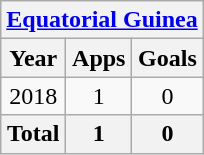<table class="wikitable" style="text-align:center">
<tr>
<th colspan=3><a href='#'>Equatorial Guinea</a></th>
</tr>
<tr>
<th>Year</th>
<th>Apps</th>
<th>Goals</th>
</tr>
<tr>
<td>2018</td>
<td>1</td>
<td>0</td>
</tr>
<tr>
<th>Total</th>
<th>1</th>
<th>0</th>
</tr>
</table>
